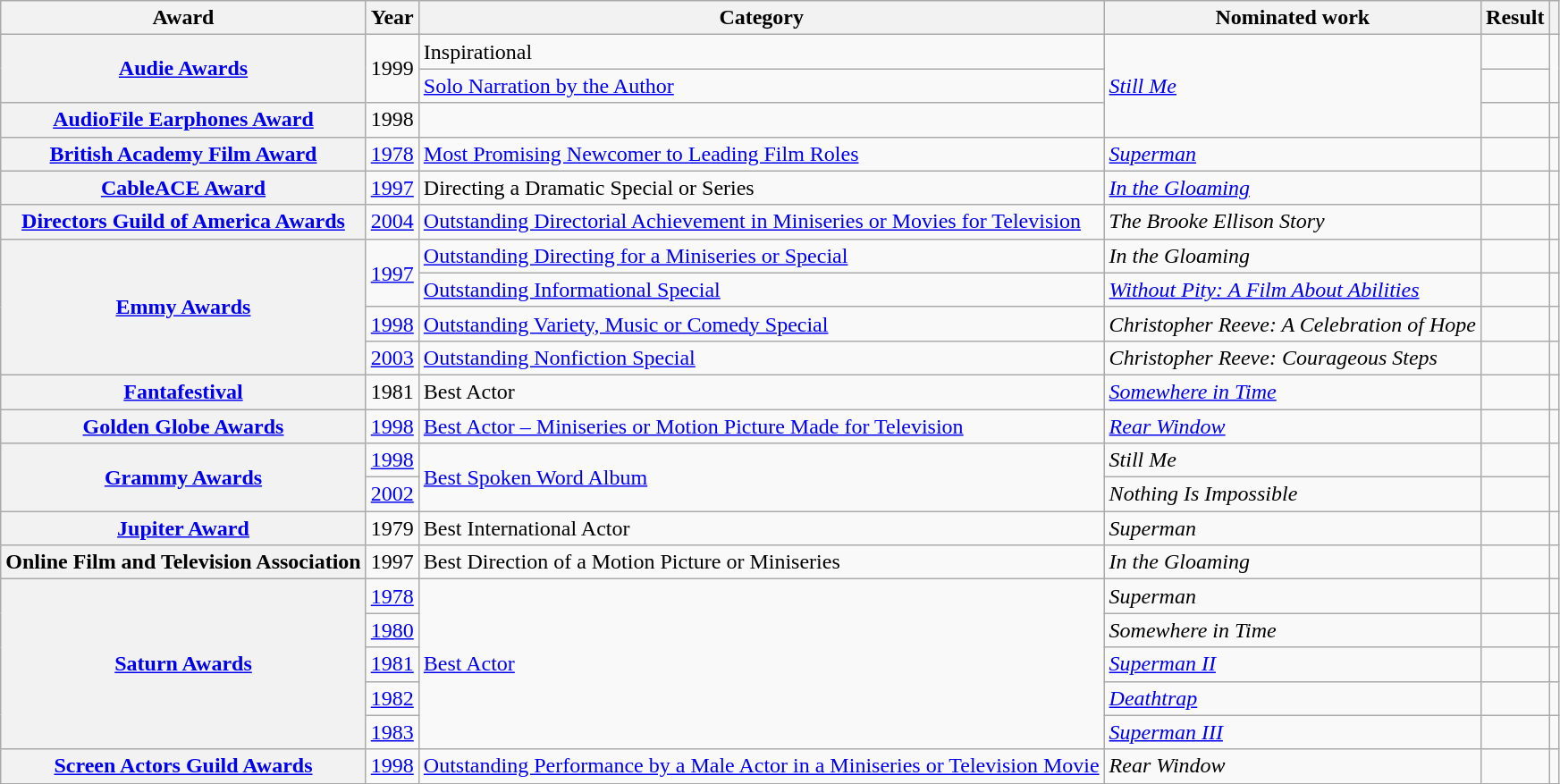<table class="wikitable plainrowheaders sortable">
<tr>
<th scope="col">Award</th>
<th scope="col">Year</th>
<th scope="col">Category</th>
<th scope="col">Nominated work</th>
<th scope="col">Result</th>
<th scope="col" class="unsortable"></th>
</tr>
<tr>
<th scope="row" rowspan=2><a href='#'>Audie Awards</a></th>
<td rowspan=2 style="text-align:center;">1999</td>
<td>Inspirational</td>
<td rowspan=3><em><a href='#'>Still Me</a></em></td>
<td></td>
<td rowspan=2 style="text-align:center;"></td>
</tr>
<tr>
<td><a href='#'>Solo Narration by the Author</a></td>
<td></td>
</tr>
<tr>
<th scope="row"><a href='#'>AudioFile Earphones Award</a></th>
<td style="text-align:center;">1998</td>
<td></td>
<td></td>
<td style="text-align:center;"></td>
</tr>
<tr>
<th scope="row"><a href='#'>British Academy Film Award</a></th>
<td style="text-align:center;"><a href='#'>1978</a></td>
<td><a href='#'>Most Promising Newcomer to Leading Film Roles</a></td>
<td><em><a href='#'>Superman</a></em></td>
<td></td>
<td style="text-align:center;"></td>
</tr>
<tr>
<th scope="row"><a href='#'>CableACE Award</a></th>
<td style="text-align:center;"><a href='#'>1997</a></td>
<td>Directing a Dramatic Special or Series</td>
<td><em><a href='#'>In the Gloaming</a></em></td>
<td></td>
<td style="text-align:center;"></td>
</tr>
<tr>
<th scope="row"><a href='#'>Directors Guild of America Awards</a></th>
<td style="text-align:center;"><a href='#'>2004</a></td>
<td><a href='#'>Outstanding Directorial Achievement in Miniseries or Movies for Television</a></td>
<td><em>The Brooke Ellison Story</em></td>
<td></td>
<td style="text-align:center;"></td>
</tr>
<tr>
<th scope="row" rowspan=4><a href='#'>Emmy Awards</a></th>
<td rowspan=2 style="text-align:center;"><a href='#'>1997</a></td>
<td><a href='#'>Outstanding Directing for a Miniseries or Special</a></td>
<td><em>In the Gloaming</em></td>
<td></td>
<td style="text-align:center;"></td>
</tr>
<tr>
<td><a href='#'>Outstanding Informational Special</a></td>
<td><em><a href='#'>Without Pity: A Film About Abilities</a></em></td>
<td></td>
<td style="text-align:center;"></td>
</tr>
<tr>
<td style="text-align:center;"><a href='#'>1998</a></td>
<td><a href='#'>Outstanding Variety, Music or Comedy Special</a></td>
<td><em>Christopher Reeve: A Celebration of Hope</em></td>
<td></td>
<td style="text-align:center;"></td>
</tr>
<tr>
<td style="text-align:center;"><a href='#'>2003</a></td>
<td><a href='#'>Outstanding Nonfiction Special</a></td>
<td><em>Christopher Reeve: Courageous Steps</em></td>
<td></td>
<td style="text-align:center;"></td>
</tr>
<tr>
<th scope="row"><a href='#'>Fantafestival</a></th>
<td style="text-align:center;">1981</td>
<td>Best Actor</td>
<td><em><a href='#'>Somewhere in Time</a></em></td>
<td></td>
<td style="text-align:center;"></td>
</tr>
<tr>
<th scope="row"><a href='#'>Golden Globe Awards</a></th>
<td style="text-align:center;"><a href='#'>1998</a></td>
<td><a href='#'>Best Actor – Miniseries or Motion Picture Made for Television</a></td>
<td><em><a href='#'>Rear Window</a></em></td>
<td></td>
<td style="text-align:center;"></td>
</tr>
<tr>
<th scope="row" rowspan=2><a href='#'>Grammy Awards</a></th>
<td style="text-align:center;"><a href='#'>1998</a></td>
<td rowspan=2><a href='#'>Best Spoken Word Album</a></td>
<td><em>Still Me</em></td>
<td></td>
<td rowspan=2 style="text-align:center;"></td>
</tr>
<tr>
<td style="text-align:center;"><a href='#'>2002</a></td>
<td><em>Nothing Is Impossible</em></td>
<td></td>
</tr>
<tr>
<th scope="row"><a href='#'>Jupiter Award</a></th>
<td style="text-align:center;">1979</td>
<td>Best International Actor</td>
<td><em>Superman</em></td>
<td></td>
<td style="text-align:center;"></td>
</tr>
<tr>
<th scope="row">Online Film and Television Association</th>
<td style="text-align:center;">1997</td>
<td>Best Direction of a Motion Picture or Miniseries</td>
<td><em>In the Gloaming</em></td>
<td></td>
<td style="text-align:center;"></td>
</tr>
<tr>
<th scope="row" rowspan=5><a href='#'>Saturn Awards</a></th>
<td style="text-align:center;"><a href='#'>1978</a></td>
<td rowspan=5><a href='#'>Best Actor</a></td>
<td><em>Superman</em></td>
<td></td>
<td style="text-align:center;"></td>
</tr>
<tr>
<td style="text-align:center;"><a href='#'>1980</a></td>
<td><em>Somewhere in Time</em></td>
<td></td>
<td style="text-align:center;"></td>
</tr>
<tr>
<td style="text-align:center;"><a href='#'>1981</a></td>
<td><em><a href='#'>Superman II</a></em></td>
<td></td>
<td style="text-align:center;"></td>
</tr>
<tr>
<td style="text-align:center;"><a href='#'>1982</a></td>
<td><em><a href='#'>Deathtrap</a></em></td>
<td></td>
<td style="text-align:center;"></td>
</tr>
<tr>
<td style="text-align:center;"><a href='#'>1983</a></td>
<td><em><a href='#'>Superman III</a></em></td>
<td></td>
<td style="text-align:center;"></td>
</tr>
<tr>
<th scope="row"><a href='#'>Screen Actors Guild Awards</a></th>
<td style="text-align:center;"><a href='#'>1998</a></td>
<td><a href='#'>Outstanding Performance by a Male Actor in a Miniseries or Television Movie</a></td>
<td><em>Rear Window</em></td>
<td></td>
<td style="text-align:center;"></td>
</tr>
</table>
